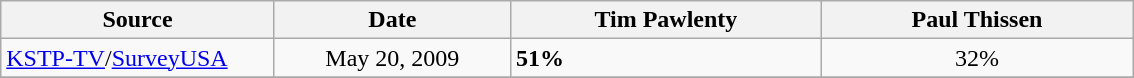<table class="wikitable collapsible">
<tr>
<th width="175px">Source</th>
<th width="150px">Date</th>
<th width="200px" align="center">Tim Pawlenty</th>
<th width="200px" align="center">Paul Thissen</th>
</tr>
<tr>
<td><a href='#'>KSTP-TV</a>/<a href='#'>SurveyUSA</a></td>
<td align="center">May 20, 2009</td>
<td><strong>51%</strong></td>
<td align="center">32%</td>
</tr>
<tr>
</tr>
</table>
